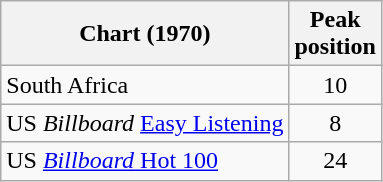<table class="wikitable sortable">
<tr>
<th>Chart (1970)</th>
<th>Peak<br>position</th>
</tr>
<tr>
<td>South Africa</td>
<td align="center">10</td>
</tr>
<tr>
<td align="left">US <em>Billboard</em> <a href='#'>Easy Listening</a></td>
<td align="center">8</td>
</tr>
<tr>
<td align="left">US <a href='#'><em>Billboard</em> Hot 100</a></td>
<td align="center">24</td>
</tr>
</table>
